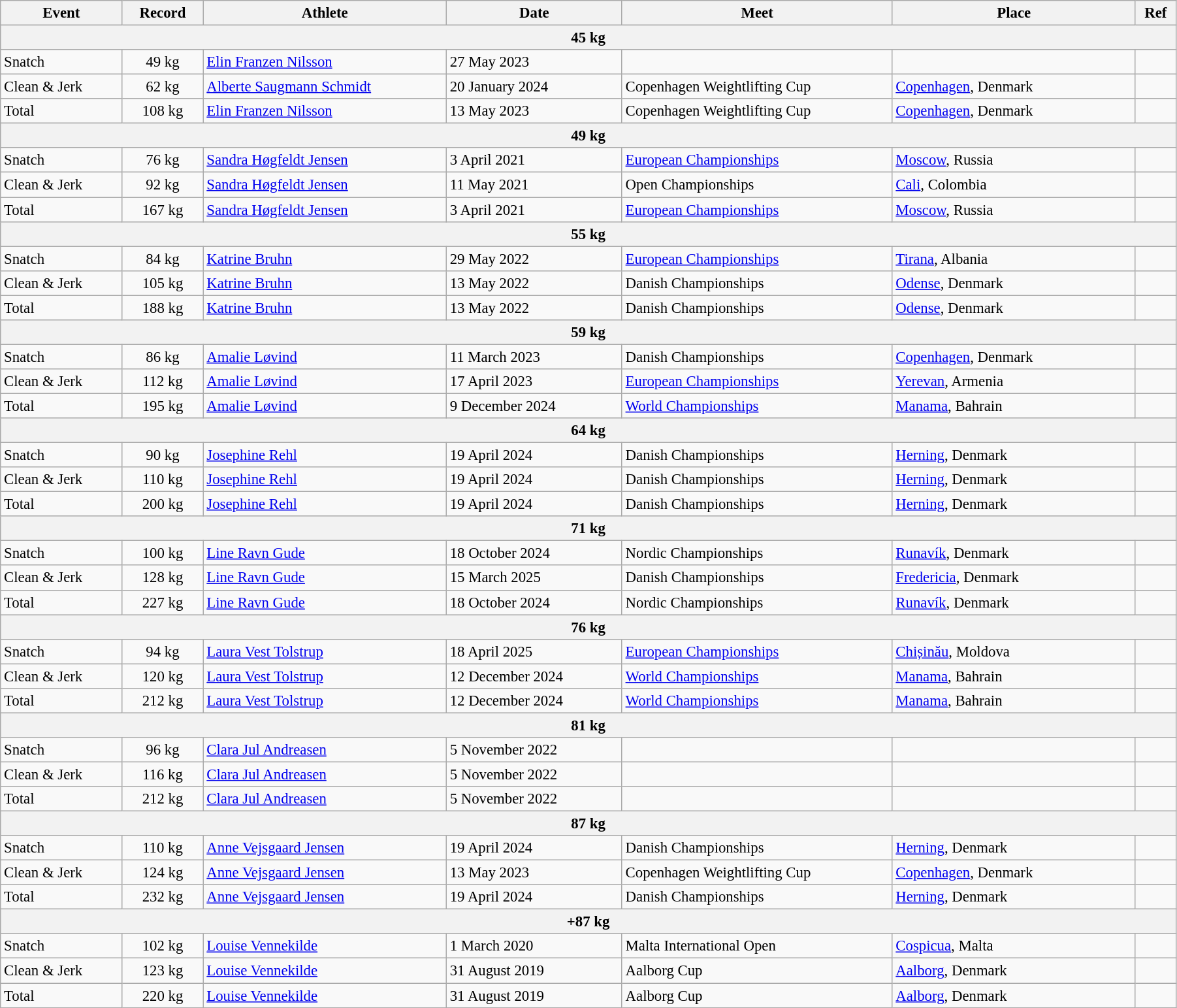<table class="wikitable" style="font-size:95%; width: 95%;">
<tr>
<th width=9%>Event</th>
<th width=6%>Record</th>
<th width=18%>Athlete</th>
<th width=13%>Date</th>
<th width=20%>Meet</th>
<th width=18%>Place</th>
<th width=3%>Ref</th>
</tr>
<tr bgcolor="#DDDDDD">
<th colspan="7">45 kg</th>
</tr>
<tr>
<td>Snatch</td>
<td align="center">49 kg</td>
<td><a href='#'>Elin Franzen Nilsson</a></td>
<td>27 May 2023</td>
<td></td>
<td></td>
<td></td>
</tr>
<tr>
<td>Clean & Jerk</td>
<td align="center">62 kg</td>
<td><a href='#'>Alberte Saugmann Schmidt</a></td>
<td>20 January 2024</td>
<td>Copenhagen Weightlifting Cup</td>
<td><a href='#'>Copenhagen</a>, Denmark</td>
<td></td>
</tr>
<tr>
<td>Total</td>
<td align="center">108 kg</td>
<td><a href='#'>Elin Franzen Nilsson</a></td>
<td>13 May 2023</td>
<td>Copenhagen Weightlifting Cup</td>
<td><a href='#'>Copenhagen</a>, Denmark</td>
<td></td>
</tr>
<tr bgcolor="#DDDDDD">
<th colspan="7">49 kg</th>
</tr>
<tr>
<td>Snatch</td>
<td align="center">76 kg</td>
<td><a href='#'>Sandra Høgfeldt Jensen</a></td>
<td>3 April 2021</td>
<td><a href='#'>European Championships</a></td>
<td><a href='#'>Moscow</a>, Russia</td>
<td></td>
</tr>
<tr>
<td>Clean & Jerk</td>
<td align="center">92 kg</td>
<td><a href='#'>Sandra Høgfeldt Jensen</a></td>
<td>11 May 2021</td>
<td>Open Championships</td>
<td><a href='#'>Cali</a>, Colombia</td>
<td></td>
</tr>
<tr>
<td>Total</td>
<td align="center">167 kg</td>
<td><a href='#'>Sandra Høgfeldt Jensen</a></td>
<td>3 April 2021</td>
<td><a href='#'>European Championships</a></td>
<td><a href='#'>Moscow</a>, Russia</td>
<td></td>
</tr>
<tr bgcolor="#DDDDDD">
<th colspan="7">55 kg</th>
</tr>
<tr>
<td>Snatch</td>
<td align="center">84 kg</td>
<td><a href='#'>Katrine Bruhn</a></td>
<td>29 May 2022</td>
<td><a href='#'>European Championships</a></td>
<td><a href='#'>Tirana</a>, Albania</td>
<td></td>
</tr>
<tr>
<td>Clean & Jerk</td>
<td align="center">105 kg</td>
<td><a href='#'>Katrine Bruhn</a></td>
<td>13 May 2022</td>
<td>Danish Championships</td>
<td><a href='#'>Odense</a>, Denmark</td>
<td></td>
</tr>
<tr>
<td>Total</td>
<td align="center">188 kg</td>
<td><a href='#'>Katrine Bruhn</a></td>
<td>13 May 2022</td>
<td>Danish Championships</td>
<td><a href='#'>Odense</a>, Denmark</td>
<td></td>
</tr>
<tr bgcolor="#DDDDDD">
<th colspan="7">59 kg</th>
</tr>
<tr>
<td>Snatch</td>
<td align="center">86 kg</td>
<td><a href='#'>Amalie Løvind</a></td>
<td>11 March 2023</td>
<td>Danish Championships</td>
<td><a href='#'>Copenhagen</a>, Denmark</td>
<td></td>
</tr>
<tr>
<td>Clean & Jerk</td>
<td align=center>112 kg</td>
<td><a href='#'>Amalie Løvind</a></td>
<td>17 April 2023</td>
<td><a href='#'>European Championships</a></td>
<td><a href='#'>Yerevan</a>, Armenia</td>
<td></td>
</tr>
<tr>
<td>Total</td>
<td align="center">195 kg</td>
<td><a href='#'>Amalie Løvind</a></td>
<td>9 December 2024</td>
<td><a href='#'>World Championships</a></td>
<td><a href='#'>Manama</a>, Bahrain</td>
<td></td>
</tr>
<tr bgcolor="#DDDDDD">
<th colspan="7">64 kg</th>
</tr>
<tr>
<td>Snatch</td>
<td align="center">90 kg</td>
<td><a href='#'>Josephine Rehl</a></td>
<td>19 April 2024</td>
<td>Danish Championships</td>
<td><a href='#'>Herning</a>, Denmark</td>
<td></td>
</tr>
<tr>
<td>Clean & Jerk</td>
<td align="center">110 kg</td>
<td><a href='#'>Josephine Rehl</a></td>
<td>19 April 2024</td>
<td>Danish Championships</td>
<td><a href='#'>Herning</a>, Denmark</td>
<td></td>
</tr>
<tr>
<td>Total</td>
<td align="center">200 kg</td>
<td><a href='#'>Josephine Rehl</a></td>
<td>19 April 2024</td>
<td>Danish Championships</td>
<td><a href='#'>Herning</a>, Denmark</td>
<td></td>
</tr>
<tr bgcolor="#DDDDDD">
<th colspan="7">71 kg</th>
</tr>
<tr>
<td>Snatch</td>
<td align="center">100 kg</td>
<td><a href='#'>Line Ravn Gude</a></td>
<td>18 October 2024</td>
<td>Nordic Championships</td>
<td><a href='#'>Runavík</a>, Denmark</td>
<td></td>
</tr>
<tr>
<td>Clean & Jerk</td>
<td align="center">128 kg</td>
<td><a href='#'>Line Ravn Gude</a></td>
<td>15 March 2025</td>
<td>Danish Championships</td>
<td><a href='#'>Fredericia</a>, Denmark</td>
<td></td>
</tr>
<tr>
<td>Total</td>
<td align="center">227 kg</td>
<td><a href='#'>Line Ravn Gude</a></td>
<td>18 October 2024</td>
<td>Nordic Championships</td>
<td><a href='#'>Runavík</a>, Denmark</td>
<td></td>
</tr>
<tr bgcolor="#DDDDDD">
<th colspan="7">76 kg</th>
</tr>
<tr>
<td>Snatch</td>
<td align=center>94 kg</td>
<td><a href='#'>Laura Vest Tolstrup</a></td>
<td>18 April 2025</td>
<td><a href='#'>European Championships</a></td>
<td><a href='#'>Chișinău</a>, Moldova</td>
<td></td>
</tr>
<tr>
<td>Clean & Jerk</td>
<td align=center>120 kg</td>
<td><a href='#'>Laura Vest Tolstrup</a></td>
<td>12 December 2024</td>
<td><a href='#'>World Championships</a></td>
<td><a href='#'>Manama</a>, Bahrain</td>
<td></td>
</tr>
<tr>
<td>Total</td>
<td align=center>212 kg</td>
<td><a href='#'>Laura Vest Tolstrup</a></td>
<td>12 December 2024</td>
<td><a href='#'>World Championships</a></td>
<td><a href='#'>Manama</a>, Bahrain</td>
<td></td>
</tr>
<tr bgcolor="#DDDDDD">
<th colspan="7">81 kg</th>
</tr>
<tr>
<td>Snatch</td>
<td align="center">96 kg</td>
<td><a href='#'>Clara Jul Andreasen</a></td>
<td>5 November 2022</td>
<td></td>
<td></td>
<td></td>
</tr>
<tr>
<td>Clean & Jerk</td>
<td align="center">116 kg</td>
<td><a href='#'>Clara Jul Andreasen</a></td>
<td>5 November 2022</td>
<td></td>
<td></td>
<td></td>
</tr>
<tr>
<td>Total</td>
<td align="center">212 kg</td>
<td><a href='#'>Clara Jul Andreasen</a></td>
<td>5 November 2022</td>
<td></td>
<td></td>
<td></td>
</tr>
<tr bgcolor="#DDDDDD">
<th colspan="7">87 kg</th>
</tr>
<tr>
<td>Snatch</td>
<td align="center">110 kg</td>
<td><a href='#'>Anne Vejsgaard Jensen</a></td>
<td>19 April 2024</td>
<td>Danish Championships</td>
<td><a href='#'>Herning</a>, Denmark</td>
<td></td>
</tr>
<tr>
<td>Clean & Jerk</td>
<td align="center">124 kg</td>
<td><a href='#'>Anne Vejsgaard Jensen</a></td>
<td>13 May 2023</td>
<td>Copenhagen Weightlifting Cup</td>
<td><a href='#'>Copenhagen</a>, Denmark</td>
<td></td>
</tr>
<tr>
<td>Total</td>
<td align="center">232 kg</td>
<td><a href='#'>Anne Vejsgaard Jensen</a></td>
<td>19 April 2024</td>
<td>Danish Championships</td>
<td><a href='#'>Herning</a>, Denmark</td>
<td></td>
</tr>
<tr bgcolor="#DDDDDD">
<th colspan="7">+87 kg</th>
</tr>
<tr>
<td>Snatch</td>
<td align="center">102 kg</td>
<td><a href='#'>Louise Vennekilde</a></td>
<td>1 March 2020</td>
<td>Malta International Open</td>
<td><a href='#'>Cospicua</a>, Malta</td>
<td></td>
</tr>
<tr>
<td>Clean & Jerk</td>
<td align="center">123 kg</td>
<td><a href='#'>Louise Vennekilde</a></td>
<td>31 August 2019</td>
<td>Aalborg Cup</td>
<td><a href='#'>Aalborg</a>, Denmark</td>
<td></td>
</tr>
<tr>
<td>Total</td>
<td align="center">220 kg</td>
<td><a href='#'>Louise Vennekilde</a></td>
<td>31 August 2019</td>
<td>Aalborg Cup</td>
<td><a href='#'>Aalborg</a>, Denmark</td>
<td></td>
</tr>
</table>
